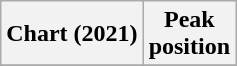<table class="wikitable plainrowheaders" style="text-align:center">
<tr>
<th scope="col">Chart (2021)</th>
<th scope="col">Peak<br>position</th>
</tr>
<tr>
</tr>
</table>
